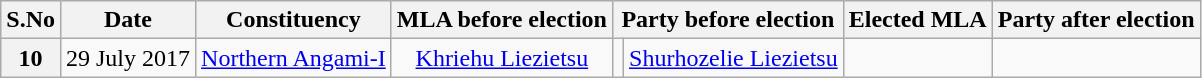<table class="wikitable sortable" style="text-align:center;">
<tr>
<th>S.No</th>
<th>Date</th>
<th>Constituency</th>
<th>MLA before election</th>
<th colspan="2">Party before election</th>
<th>Elected MLA</th>
<th colspan="2">Party after election</th>
</tr>
<tr>
<th>10</th>
<td>29 July 2017</td>
<td><a href='#'>Northern Angami-I</a></td>
<td><a href='#'>Khriehu Liezietsu</a></td>
<td></td>
<td><a href='#'>Shurhozelie Liezietsu</a></td>
<td></td>
</tr>
</table>
